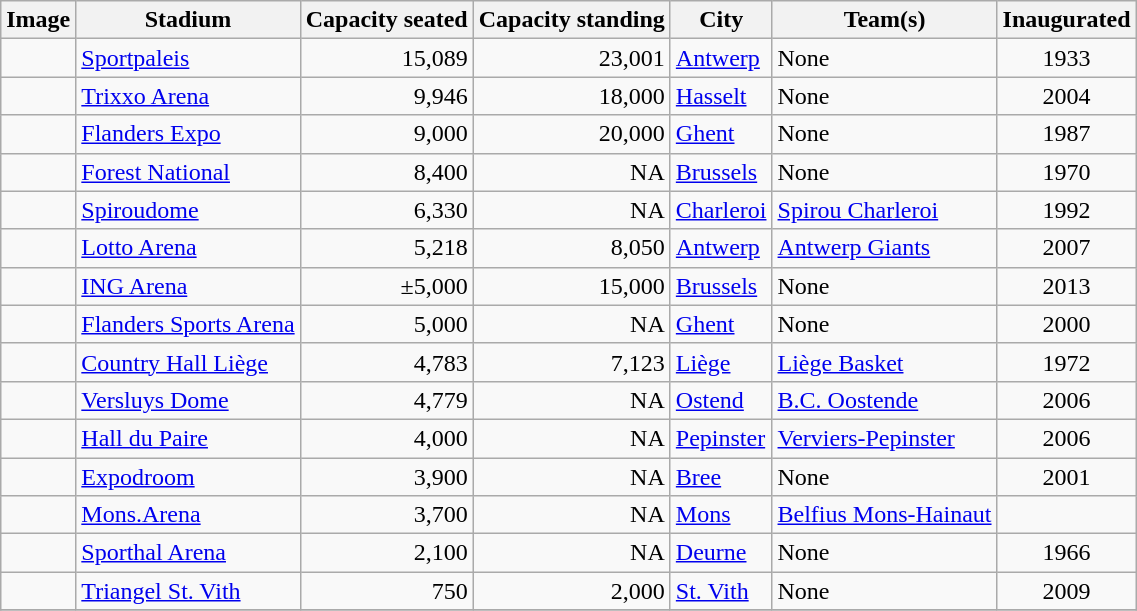<table class="wikitable sortable">
<tr>
<th>Image</th>
<th>Stadium</th>
<th>Capacity seated</th>
<th>Capacity standing</th>
<th>City</th>
<th>Team(s)</th>
<th>Inaugurated</th>
</tr>
<tr>
<td></td>
<td><a href='#'>Sportpaleis</a></td>
<td align="right">15,089</td>
<td align="right">23,001</td>
<td><a href='#'>Antwerp</a></td>
<td>None</td>
<td align="center">1933</td>
</tr>
<tr>
<td></td>
<td><a href='#'>Trixxo Arena</a></td>
<td align="right">9,946</td>
<td align="right">18,000</td>
<td><a href='#'>Hasselt</a></td>
<td>None</td>
<td align="center">2004</td>
</tr>
<tr>
<td></td>
<td><a href='#'>Flanders Expo</a></td>
<td align="right">9,000</td>
<td align="right">20,000</td>
<td><a href='#'>Ghent</a></td>
<td>None</td>
<td align="center">1987</td>
</tr>
<tr>
<td></td>
<td><a href='#'>Forest National</a></td>
<td align="right">8,400</td>
<td align="right">NA</td>
<td><a href='#'>Brussels</a></td>
<td>None</td>
<td align="center">1970</td>
</tr>
<tr>
<td></td>
<td><a href='#'>Spiroudome</a></td>
<td align="right">6,330</td>
<td align="right">NA</td>
<td><a href='#'>Charleroi</a></td>
<td><a href='#'>Spirou Charleroi</a></td>
<td align="center">1992</td>
</tr>
<tr>
<td></td>
<td><a href='#'>Lotto Arena</a></td>
<td align="right">5,218</td>
<td align="right">8,050</td>
<td><a href='#'>Antwerp</a></td>
<td><a href='#'>Antwerp Giants</a></td>
<td align="center">2007</td>
</tr>
<tr>
<td></td>
<td><a href='#'>ING Arena</a></td>
<td align="right">±5,000</td>
<td align="right">15,000</td>
<td><a href='#'>Brussels</a></td>
<td>None</td>
<td align="center">2013</td>
</tr>
<tr>
<td></td>
<td><a href='#'>Flanders Sports Arena</a></td>
<td align="right">5,000</td>
<td align="right">NA</td>
<td><a href='#'>Ghent</a></td>
<td>None</td>
<td align="center">2000</td>
</tr>
<tr>
<td></td>
<td><a href='#'>Country Hall Liège</a></td>
<td align="right">4,783</td>
<td align="right">7,123</td>
<td><a href='#'>Liège</a></td>
<td><a href='#'>Liège Basket</a></td>
<td align="center">1972</td>
</tr>
<tr>
<td></td>
<td><a href='#'>Versluys Dome</a></td>
<td align="right">4,779</td>
<td align="right">NA</td>
<td><a href='#'>Ostend</a></td>
<td><a href='#'>B.C. Oostende</a></td>
<td align="center">2006</td>
</tr>
<tr>
<td></td>
<td><a href='#'>Hall du Paire</a></td>
<td align="right">4,000</td>
<td align="right">NA</td>
<td><a href='#'>Pepinster</a></td>
<td><a href='#'>Verviers-Pepinster</a></td>
<td align="center">2006</td>
</tr>
<tr>
<td></td>
<td><a href='#'>Expodroom</a></td>
<td align="right">3,900</td>
<td align="right">NA</td>
<td><a href='#'>Bree</a></td>
<td>None</td>
<td align="center">2001</td>
</tr>
<tr>
<td></td>
<td><a href='#'>Mons.Arena</a></td>
<td align="right">3,700</td>
<td align="right">NA</td>
<td><a href='#'>Mons</a></td>
<td><a href='#'>Belfius Mons-Hainaut</a></td>
<td align="center"></td>
</tr>
<tr>
<td></td>
<td><a href='#'>Sporthal Arena</a></td>
<td align="right">2,100</td>
<td align="right">NA</td>
<td><a href='#'>Deurne</a></td>
<td>None</td>
<td align="center">1966</td>
</tr>
<tr>
<td></td>
<td><a href='#'>Triangel St. Vith</a></td>
<td align="right">750</td>
<td align="right">2,000</td>
<td><a href='#'>St. Vith</a></td>
<td>None</td>
<td align="center">2009</td>
</tr>
<tr>
</tr>
</table>
